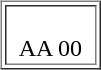<table>
<tr>
<td><br><table border="1">
<tr>
<td> <strong></strong><br> <strong></strong> AA 00  </td>
</tr>
</table>
</td>
</tr>
</table>
